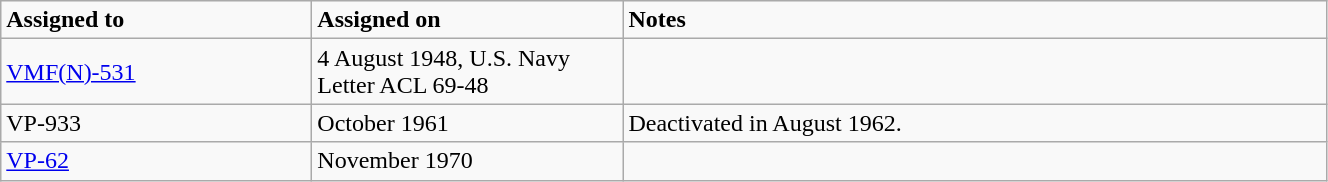<table class="wikitable" style="width: 70%;">
<tr>
<td style="width: 200px;"><strong>Assigned to</strong></td>
<td style="width: 200px;"><strong>Assigned on</strong></td>
<td><strong>Notes</strong></td>
</tr>
<tr>
<td><a href='#'>VMF(N)-531</a></td>
<td>4 August 1948, U.S. Navy Letter ACL 69-48</td>
<td></td>
</tr>
<tr>
<td>VP-933</td>
<td>October 1961</td>
<td>Deactivated in August 1962.</td>
</tr>
<tr>
<td><a href='#'>VP-62</a></td>
<td>November 1970</td>
<td></td>
</tr>
</table>
